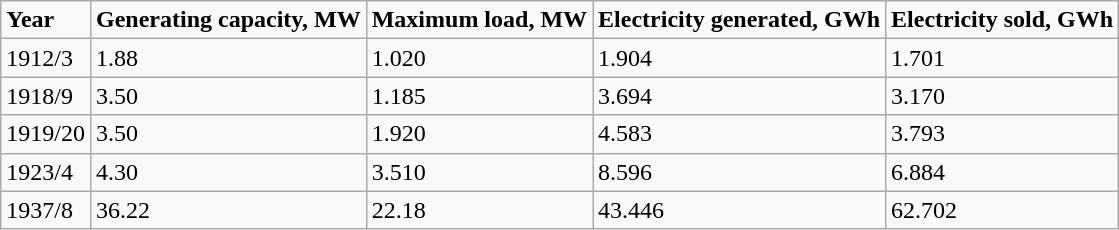<table class="wikitable">
<tr>
<td><strong>Year</strong></td>
<td><strong>Generating  capacity, MW</strong></td>
<td><strong>Maximum  load, MW</strong></td>
<td><strong>Electricity  generated, GWh</strong></td>
<td><strong>Electricity  sold, GWh</strong></td>
</tr>
<tr>
<td>1912/3</td>
<td>1.88</td>
<td>1.020</td>
<td>1.904</td>
<td>1.701</td>
</tr>
<tr>
<td>1918/9</td>
<td>3.50</td>
<td>1.185</td>
<td>3.694</td>
<td>3.170</td>
</tr>
<tr>
<td>1919/20</td>
<td>3.50</td>
<td>1.920</td>
<td>4.583</td>
<td>3.793</td>
</tr>
<tr>
<td>1923/4</td>
<td>4.30</td>
<td>3.510</td>
<td>8.596</td>
<td>6.884</td>
</tr>
<tr>
<td>1937/8</td>
<td>36.22</td>
<td>22.18</td>
<td>43.446</td>
<td>62.702</td>
</tr>
</table>
